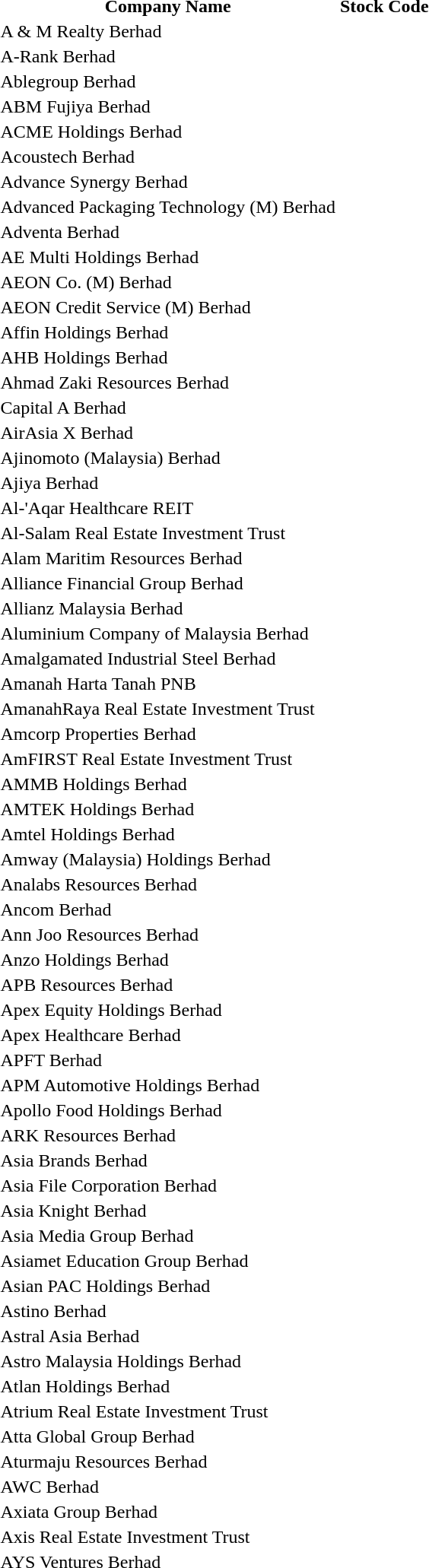<table style="background:transparent;">
<tr>
<th>Company Name</th>
<th>Stock Code</th>
</tr>
<tr>
<td>A & M Realty Berhad</td>
<td></td>
</tr>
<tr>
<td>A-Rank Berhad</td>
<td></td>
</tr>
<tr>
<td>Ablegroup Berhad</td>
<td></td>
</tr>
<tr>
<td>ABM Fujiya Berhad</td>
<td></td>
</tr>
<tr>
<td>ACME Holdings Berhad</td>
<td></td>
</tr>
<tr>
<td>Acoustech Berhad</td>
<td></td>
</tr>
<tr>
<td>Advance Synergy Berhad</td>
<td></td>
</tr>
<tr>
<td>Advanced Packaging Technology (M) Berhad</td>
<td></td>
</tr>
<tr>
<td>Adventa Berhad</td>
<td></td>
</tr>
<tr>
<td>AE Multi Holdings Berhad</td>
<td></td>
</tr>
<tr>
<td>AEON Co. (M) Berhad</td>
<td></td>
</tr>
<tr>
<td>AEON Credit Service (M) Berhad</td>
<td></td>
</tr>
<tr>
<td>Affin Holdings Berhad</td>
<td></td>
</tr>
<tr>
<td>AHB Holdings Berhad</td>
<td></td>
</tr>
<tr>
<td>Ahmad Zaki Resources Berhad</td>
<td></td>
</tr>
<tr>
<td>Capital A Berhad</td>
<td></td>
</tr>
<tr>
<td>AirAsia X Berhad</td>
<td></td>
</tr>
<tr>
<td>Ajinomoto (Malaysia) Berhad</td>
<td></td>
</tr>
<tr>
<td>Ajiya Berhad</td>
<td></td>
</tr>
<tr>
<td>Al-'Aqar Healthcare REIT</td>
<td></td>
</tr>
<tr>
<td>Al-Salam Real Estate Investment Trust</td>
<td></td>
</tr>
<tr>
<td>Alam Maritim Resources Berhad</td>
<td></td>
</tr>
<tr>
<td>Alliance Financial Group Berhad</td>
<td></td>
</tr>
<tr>
<td>Allianz Malaysia Berhad</td>
<td></td>
</tr>
<tr>
<td>Aluminium Company of Malaysia Berhad</td>
<td></td>
</tr>
<tr>
<td>Amalgamated Industrial Steel Berhad</td>
<td></td>
</tr>
<tr>
<td>Amanah Harta Tanah PNB</td>
<td></td>
</tr>
<tr>
<td>AmanahRaya Real Estate Investment Trust</td>
<td></td>
</tr>
<tr>
<td>Amcorp Properties Berhad</td>
<td></td>
</tr>
<tr>
<td>AmFIRST Real Estate Investment Trust</td>
<td></td>
</tr>
<tr>
<td>AMMB Holdings Berhad</td>
<td></td>
</tr>
<tr>
<td>AMTEK Holdings Berhad</td>
<td></td>
</tr>
<tr>
<td>Amtel Holdings Berhad</td>
<td></td>
</tr>
<tr>
<td>Amway (Malaysia) Holdings Berhad</td>
<td></td>
</tr>
<tr>
<td>Analabs Resources Berhad</td>
<td></td>
</tr>
<tr>
<td>Ancom Berhad</td>
<td></td>
</tr>
<tr>
<td>Ann Joo Resources Berhad</td>
<td></td>
</tr>
<tr>
<td>Anzo Holdings Berhad</td>
<td></td>
</tr>
<tr>
<td>APB Resources Berhad</td>
<td></td>
</tr>
<tr>
<td>Apex Equity Holdings Berhad</td>
<td></td>
</tr>
<tr>
<td>Apex Healthcare Berhad</td>
<td></td>
</tr>
<tr>
<td>APFT Berhad</td>
<td></td>
</tr>
<tr>
<td>APM Automotive Holdings Berhad</td>
<td></td>
</tr>
<tr>
<td>Apollo Food Holdings Berhad</td>
<td></td>
</tr>
<tr>
<td>ARK Resources Berhad</td>
<td></td>
</tr>
<tr>
<td>Asia Brands Berhad</td>
<td></td>
</tr>
<tr>
<td>Asia File Corporation Berhad</td>
<td></td>
</tr>
<tr>
<td>Asia Knight Berhad</td>
<td></td>
</tr>
<tr>
<td>Asia Media Group Berhad</td>
<td></td>
</tr>
<tr>
<td>Asiamet Education Group Berhad</td>
<td></td>
</tr>
<tr>
<td>Asian PAC Holdings Berhad</td>
<td></td>
</tr>
<tr>
<td>Astino Berhad</td>
<td></td>
</tr>
<tr>
<td>Astral Asia Berhad</td>
<td></td>
</tr>
<tr>
<td>Astro Malaysia Holdings Berhad</td>
<td></td>
</tr>
<tr>
<td>Atlan Holdings Berhad</td>
<td></td>
</tr>
<tr>
<td>Atrium Real Estate Investment Trust</td>
<td></td>
</tr>
<tr>
<td>Atta Global Group Berhad</td>
<td></td>
</tr>
<tr>
<td>Aturmaju Resources Berhad</td>
<td></td>
</tr>
<tr>
<td>AWC Berhad</td>
<td></td>
</tr>
<tr>
<td>Axiata Group Berhad</td>
<td></td>
</tr>
<tr>
<td>Axis Real Estate Investment Trust</td>
<td></td>
</tr>
<tr>
<td>AYS Ventures Berhad</td>
<td></td>
</tr>
</table>
